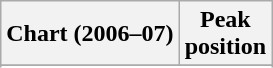<table class="wikitable sortable plainrowheaders">
<tr>
<th scope="col">Chart (2006–07)</th>
<th scope="col">Peak<br>position</th>
</tr>
<tr>
</tr>
<tr>
</tr>
<tr>
</tr>
</table>
